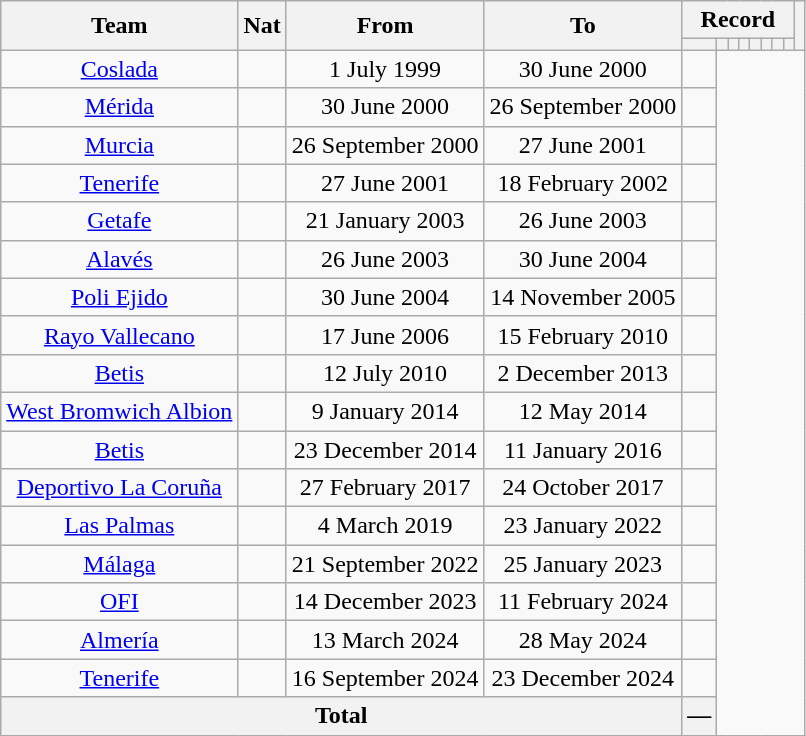<table class="wikitable" style="text-align: center">
<tr>
<th rowspan="2">Team</th>
<th rowspan="2">Nat</th>
<th rowspan="2">From</th>
<th rowspan="2">To</th>
<th colspan="8">Record</th>
<th rowspan=2></th>
</tr>
<tr>
<th></th>
<th></th>
<th></th>
<th></th>
<th></th>
<th></th>
<th></th>
<th></th>
</tr>
<tr>
<td><a href='#'>Coslada</a></td>
<td></td>
<td>1 July 1999</td>
<td>30 June 2000<br></td>
<td></td>
</tr>
<tr>
<td><a href='#'>Mérida</a></td>
<td></td>
<td>30 June 2000</td>
<td>26 September 2000<br></td>
<td></td>
</tr>
<tr>
<td><a href='#'>Murcia</a></td>
<td></td>
<td>26 September 2000</td>
<td>27 June 2001<br></td>
<td></td>
</tr>
<tr>
<td><a href='#'>Tenerife</a></td>
<td></td>
<td>27 June 2001</td>
<td>18 February 2002<br></td>
<td></td>
</tr>
<tr>
<td><a href='#'>Getafe</a></td>
<td></td>
<td>21 January 2003</td>
<td>26 June 2003<br></td>
<td></td>
</tr>
<tr>
<td><a href='#'>Alavés</a></td>
<td></td>
<td>26 June 2003</td>
<td>30 June 2004<br></td>
<td></td>
</tr>
<tr>
<td><a href='#'>Poli Ejido</a></td>
<td></td>
<td>30 June 2004</td>
<td>14 November 2005<br></td>
<td></td>
</tr>
<tr>
<td><a href='#'>Rayo Vallecano</a></td>
<td></td>
<td>17 June 2006</td>
<td>15 February 2010<br></td>
<td></td>
</tr>
<tr>
<td><a href='#'>Betis</a></td>
<td></td>
<td>12 July 2010</td>
<td>2 December 2013<br></td>
<td></td>
</tr>
<tr>
<td><a href='#'>West Bromwich Albion</a></td>
<td></td>
<td>9 January 2014</td>
<td>12 May 2014<br></td>
<td></td>
</tr>
<tr>
<td><a href='#'>Betis</a></td>
<td></td>
<td>23 December 2014</td>
<td>11 January 2016<br></td>
<td></td>
</tr>
<tr>
<td><a href='#'>Deportivo La Coruña</a></td>
<td></td>
<td>27 February 2017</td>
<td>24 October 2017<br></td>
<td></td>
</tr>
<tr>
<td><a href='#'>Las Palmas</a></td>
<td></td>
<td>4 March 2019</td>
<td>23 January 2022<br></td>
<td></td>
</tr>
<tr>
<td><a href='#'>Málaga</a></td>
<td></td>
<td>21 September 2022</td>
<td>25 January 2023<br></td>
<td></td>
</tr>
<tr>
<td><a href='#'>OFI</a></td>
<td></td>
<td>14 December 2023</td>
<td>11 February 2024<br></td>
<td></td>
</tr>
<tr>
<td><a href='#'>Almería</a></td>
<td></td>
<td>13 March 2024</td>
<td>28 May 2024<br></td>
<td></td>
</tr>
<tr>
<td><a href='#'>Tenerife</a></td>
<td></td>
<td>16 September 2024</td>
<td>23 December 2024<br></td>
<td></td>
</tr>
<tr>
<th colspan="4">Total<br></th>
<th>—</th>
</tr>
</table>
